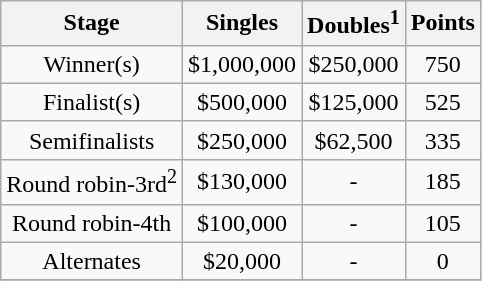<table class="wikitable">
<tr>
<th>Stage</th>
<th>Singles</th>
<th>Doubles<sup>1</sup></th>
<th>Points</th>
</tr>
<tr align="center">
<td>Winner(s)</td>
<td>$1,000,000</td>
<td>$250,000</td>
<td>750</td>
</tr>
<tr align="center">
<td>Finalist(s)</td>
<td>$500,000</td>
<td>$125,000</td>
<td>525</td>
</tr>
<tr align="center">
<td>Semifinalists</td>
<td>$250,000</td>
<td>$62,500</td>
<td>335</td>
</tr>
<tr align="center">
<td>Round robin-3rd<sup>2</sup></td>
<td>$130,000</td>
<td>-</td>
<td>185</td>
</tr>
<tr align="center">
<td>Round robin-4th</td>
<td>$100,000</td>
<td>-</td>
<td>105</td>
</tr>
<tr align="center">
<td>Alternates</td>
<td>$20,000</td>
<td>-</td>
<td>0</td>
</tr>
<tr>
</tr>
</table>
